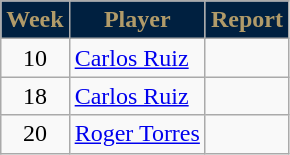<table class=wikitable>
<tr>
<th style="background:#002040; color:#B19B69; text-align:center;">Week</th>
<th style="background:#002040; color:#B19B69; text-align:center;">Player</th>
<th style="background:#002040; color:#B19B69; text-align:center;">Report</th>
</tr>
<tr>
<td align=center>10</td>
<td> <a href='#'>Carlos Ruiz</a></td>
<td></td>
</tr>
<tr>
<td align=center>18</td>
<td> <a href='#'>Carlos Ruiz</a></td>
<td></td>
</tr>
<tr>
<td align=center>20</td>
<td> <a href='#'>Roger Torres</a></td>
<td></td>
</tr>
</table>
